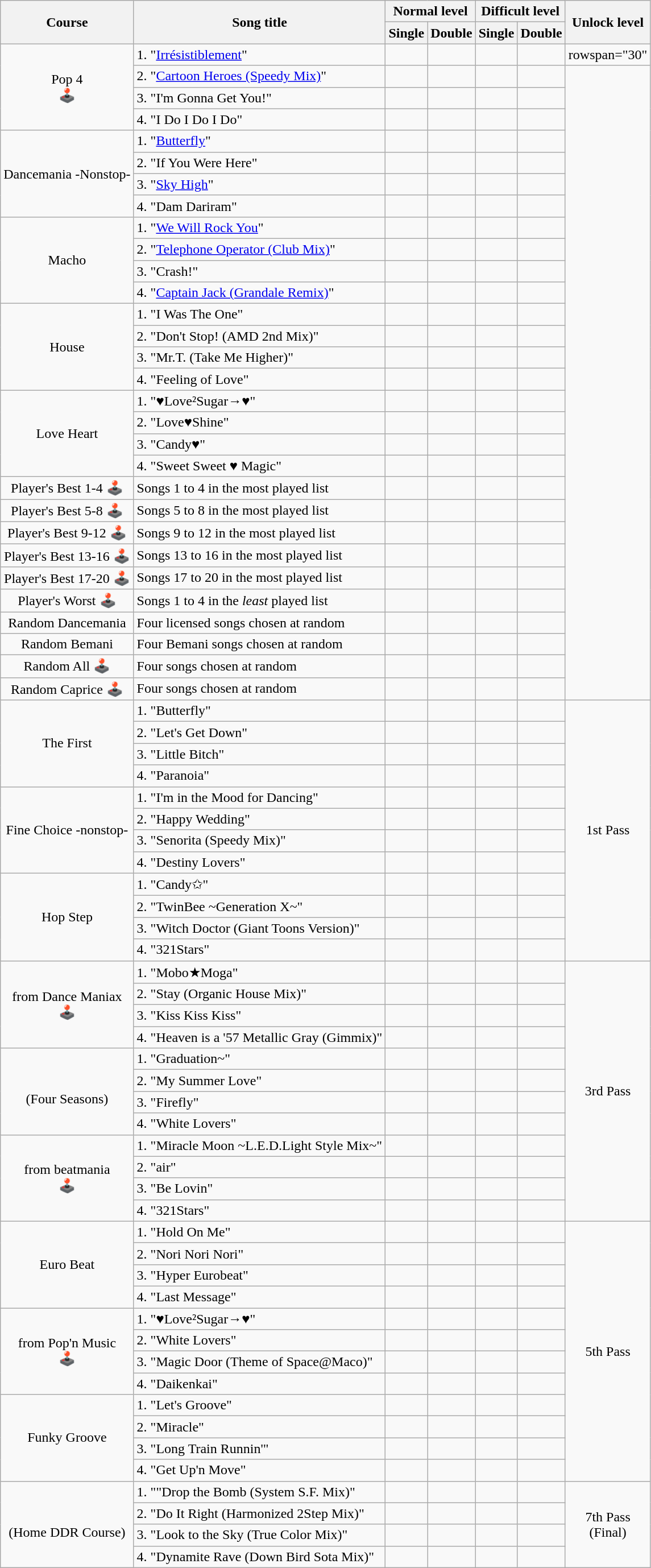<table class="wikitable" style="text-align: center;">
<tr>
<th rowspan="2">Course</th>
<th rowspan="2">Song title</th>
<th colspan="2">Normal level</th>
<th colspan="2">Difficult level</th>
<th rowspan="2">Unlock level</th>
</tr>
<tr>
<th>Single</th>
<th>Double</th>
<th>Single</th>
<th>Double</th>
</tr>
<tr>
<td rowspan="4">Pop 4<br>🕹️</td>
<td style="text-align: left;">1. "<a href='#'>Irrésistiblement</a>"</td>
<td></td>
<td></td>
<td></td>
<td></td>
<td>rowspan="30" </td>
</tr>
<tr>
<td style="text-align: left;">2. "<a href='#'>Cartoon Heroes (Speedy Mix)</a>"</td>
<td></td>
<td></td>
<td></td>
<td></td>
</tr>
<tr>
<td style="text-align: left;">3. "I'm Gonna Get You!"</td>
<td></td>
<td></td>
<td></td>
<td></td>
</tr>
<tr>
<td style="text-align: left;">4. "I Do I Do I Do"</td>
<td></td>
<td></td>
<td></td>
<td></td>
</tr>
<tr>
<td rowspan="4">Dancemania -Nonstop-</td>
<td style="text-align: left;">1. "<a href='#'>Butterfly</a>"</td>
<td></td>
<td></td>
<td></td>
<td></td>
</tr>
<tr>
<td style="text-align: left;">2. "If You Were Here"</td>
<td></td>
<td></td>
<td></td>
<td></td>
</tr>
<tr>
<td style="text-align: left;">3. "<a href='#'>Sky High</a>"</td>
<td></td>
<td></td>
<td></td>
<td></td>
</tr>
<tr>
<td style="text-align: left;">4. "Dam Dariram"</td>
<td></td>
<td></td>
<td></td>
<td></td>
</tr>
<tr>
<td rowspan="4">Macho</td>
<td style="text-align: left;">1. "<a href='#'>We Will Rock You</a>"</td>
<td></td>
<td></td>
<td></td>
<td></td>
</tr>
<tr>
<td style="text-align: left;">2. "<a href='#'>Telephone Operator (Club Mix)</a>"</td>
<td></td>
<td></td>
<td></td>
<td></td>
</tr>
<tr>
<td style="text-align: left;">3. "Crash!"</td>
<td></td>
<td></td>
<td></td>
<td></td>
</tr>
<tr>
<td style="text-align: left;">4. "<a href='#'>Captain Jack (Grandale Remix)</a>"</td>
<td></td>
<td></td>
<td></td>
<td></td>
</tr>
<tr>
<td rowspan="4">House</td>
<td style="text-align: left;">1. "I Was The One"</td>
<td></td>
<td></td>
<td></td>
<td></td>
</tr>
<tr>
<td style="text-align: left;">2. "Don't Stop! (AMD 2nd Mix)"</td>
<td></td>
<td></td>
<td></td>
<td></td>
</tr>
<tr>
<td style="text-align: left;">3. "Mr.T. (Take Me Higher)"</td>
<td></td>
<td></td>
<td></td>
<td></td>
</tr>
<tr>
<td style="text-align: left;">4. "Feeling of Love"</td>
<td></td>
<td></td>
<td></td>
<td></td>
</tr>
<tr>
<td rowspan="4">Love Heart</td>
<td style="text-align: left;">1. "♥Love²Sugar→♥"</td>
<td></td>
<td></td>
<td></td>
<td></td>
</tr>
<tr>
<td style="text-align: left;">2. "Love♥Shine"</td>
<td></td>
<td></td>
<td></td>
<td></td>
</tr>
<tr>
<td style="text-align: left;">3. "Candy♥"</td>
<td></td>
<td></td>
<td></td>
<td></td>
</tr>
<tr>
<td style="text-align: left;">4. "Sweet Sweet ♥ Magic"</td>
<td></td>
<td></td>
<td></td>
<td></td>
</tr>
<tr>
<td>Player's Best 1-4 🕹️</td>
<td style="text-align: left;">Songs 1 to 4 in the most played list</td>
<td></td>
<td></td>
<td></td>
<td></td>
</tr>
<tr>
<td>Player's Best 5-8 🕹️</td>
<td style="text-align: left;">Songs 5 to 8 in the most played list</td>
<td></td>
<td></td>
<td></td>
<td></td>
</tr>
<tr>
<td>Player's Best 9-12 🕹️</td>
<td style="text-align: left;">Songs 9 to 12 in the most played list</td>
<td></td>
<td></td>
<td></td>
<td></td>
</tr>
<tr>
<td>Player's Best 13-16 🕹️</td>
<td style="text-align: left;">Songs 13 to 16 in the most played list</td>
<td></td>
<td></td>
<td></td>
<td></td>
</tr>
<tr>
<td>Player's Best 17-20 🕹️</td>
<td style="text-align: left;">Songs 17 to 20 in the most played list</td>
<td></td>
<td></td>
<td></td>
<td></td>
</tr>
<tr>
<td>Player's Worst 🕹️</td>
<td style="text-align: left;">Songs 1 to 4 in the <em>least</em> played list</td>
<td></td>
<td></td>
<td></td>
<td></td>
</tr>
<tr>
<td>Random Dancemania</td>
<td style="text-align: left;">Four licensed songs chosen at random</td>
<td></td>
<td></td>
<td></td>
<td></td>
</tr>
<tr>
<td>Random Bemani</td>
<td style="text-align: left;">Four Bemani songs chosen at random</td>
<td></td>
<td></td>
<td></td>
<td></td>
</tr>
<tr>
<td>Random All 🕹️</td>
<td style="text-align: left;">Four songs chosen at random</td>
<td></td>
<td></td>
<td></td>
<td></td>
</tr>
<tr>
<td>Random Caprice 🕹️</td>
<td style="text-align: left;">Four songs chosen at random</td>
<td></td>
<td></td>
<td></td>
<td></td>
</tr>
<tr>
<td rowspan="4">The First</td>
<td style="text-align: left;">1. "Butterfly"</td>
<td></td>
<td></td>
<td></td>
<td></td>
<td rowspan="12">1st Pass</td>
</tr>
<tr>
<td style="text-align: left;">2. "Let's Get Down"</td>
<td></td>
<td></td>
<td></td>
<td></td>
</tr>
<tr>
<td style="text-align: left;">3. "Little Bitch"</td>
<td></td>
<td></td>
<td></td>
<td></td>
</tr>
<tr>
<td style="text-align: left;">4. "Paranoia"</td>
<td></td>
<td></td>
<td></td>
<td></td>
</tr>
<tr>
<td rowspan="4">Fine Choice -nonstop-</td>
<td style="text-align: left;">1. "I'm in the Mood for Dancing"</td>
<td></td>
<td></td>
<td></td>
<td></td>
</tr>
<tr>
<td style="text-align: left;">2. "Happy Wedding"</td>
<td></td>
<td></td>
<td></td>
<td></td>
</tr>
<tr>
<td style="text-align: left;">3. "Senorita (Speedy Mix)"</td>
<td></td>
<td></td>
<td></td>
<td></td>
</tr>
<tr>
<td style="text-align: left;">4. "Destiny Lovers"</td>
<td></td>
<td></td>
<td></td>
<td></td>
</tr>
<tr>
<td rowspan="4">Hop Step</td>
<td style="text-align: left;">1. "Candy✩"</td>
<td></td>
<td></td>
<td></td>
<td></td>
</tr>
<tr>
<td style="text-align: left;">2. "TwinBee ~Generation X~"</td>
<td></td>
<td></td>
<td></td>
<td></td>
</tr>
<tr>
<td style="text-align: left;">3. "Witch Doctor (Giant Toons Version)"</td>
<td></td>
<td></td>
<td></td>
<td></td>
</tr>
<tr>
<td style="text-align: left;">4. "321Stars"</td>
<td></td>
<td></td>
<td></td>
<td></td>
</tr>
<tr>
<td rowspan="4">from Dance Maniax<br>🕹️</td>
<td style="text-align: left;">1. "Mobo★Moga"</td>
<td></td>
<td></td>
<td></td>
<td></td>
<td rowspan="12">3rd Pass</td>
</tr>
<tr>
<td style="text-align: left;">2. "Stay (Organic House Mix)"</td>
<td></td>
<td></td>
<td></td>
<td></td>
</tr>
<tr>
<td style="text-align: left;">3. "Kiss Kiss Kiss"</td>
<td></td>
<td></td>
<td></td>
<td></td>
</tr>
<tr>
<td style="text-align: left;">4. "Heaven is a '57 Metallic Gray (Gimmix)"</td>
<td></td>
<td></td>
<td></td>
<td></td>
</tr>
<tr>
<td rowspan="4"><br>(Four Seasons)</td>
<td style="text-align: left;">1. "Graduation~"</td>
<td></td>
<td></td>
<td></td>
<td></td>
</tr>
<tr>
<td style="text-align: left;">2. "My Summer Love"</td>
<td></td>
<td></td>
<td></td>
<td></td>
</tr>
<tr>
<td style="text-align: left;">3. "Firefly"</td>
<td></td>
<td></td>
<td></td>
<td></td>
</tr>
<tr>
<td style="text-align: left;">4. "White Lovers"</td>
<td></td>
<td></td>
<td></td>
<td></td>
</tr>
<tr>
<td rowspan="4">from beatmania<br>🕹️</td>
<td style="text-align: left;">1. "Miracle Moon ~L.E.D.Light Style Mix~"</td>
<td></td>
<td></td>
<td></td>
<td></td>
</tr>
<tr>
<td style="text-align: left;">2. "air"</td>
<td></td>
<td></td>
<td></td>
<td></td>
</tr>
<tr>
<td style="text-align: left;">3. "Be Lovin"</td>
<td></td>
<td></td>
<td></td>
<td></td>
</tr>
<tr>
<td style="text-align: left;">4. "321Stars"</td>
<td></td>
<td></td>
<td></td>
<td></td>
</tr>
<tr>
<td rowspan="4">Euro Beat</td>
<td style="text-align: left;">1. "Hold On Me"</td>
<td></td>
<td></td>
<td></td>
<td></td>
<td rowspan="12">5th Pass</td>
</tr>
<tr>
<td style="text-align: left;">2. "Nori Nori Nori"</td>
<td></td>
<td></td>
<td></td>
<td></td>
</tr>
<tr>
<td style="text-align: left;">3. "Hyper Eurobeat"</td>
<td></td>
<td></td>
<td></td>
<td></td>
</tr>
<tr>
<td style="text-align: left;">4. "Last Message"</td>
<td></td>
<td></td>
<td></td>
<td></td>
</tr>
<tr>
<td rowspan="4">from Pop'n Music<br>🕹️</td>
<td style="text-align: left;">1. "♥Love²Sugar→♥"</td>
<td></td>
<td></td>
<td></td>
<td></td>
</tr>
<tr>
<td style="text-align: left;">2. "White Lovers"</td>
<td></td>
<td></td>
<td></td>
<td></td>
</tr>
<tr>
<td style="text-align: left;">3. "Magic Door (Theme of Space@Maco)"</td>
<td></td>
<td></td>
<td></td>
<td></td>
</tr>
<tr>
<td style="text-align: left;">4. "Daikenkai"</td>
<td></td>
<td></td>
<td></td>
<td></td>
</tr>
<tr>
<td rowspan="4">Funky Groove</td>
<td style="text-align: left;">1. "Let's Groove"</td>
<td></td>
<td></td>
<td></td>
<td></td>
</tr>
<tr>
<td style="text-align: left;">2. "Miracle"</td>
<td></td>
<td></td>
<td></td>
<td></td>
</tr>
<tr>
<td style="text-align: left;">3. "Long Train Runnin'"</td>
<td></td>
<td></td>
<td></td>
<td></td>
</tr>
<tr>
<td style="text-align: left;">4. "Get Up'n Move"</td>
<td></td>
<td></td>
<td></td>
<td></td>
</tr>
<tr>
<td rowspan="4"><br>(Home DDR Course)</td>
<td style="text-align: left;">1. ""Drop the Bomb (System S.F. Mix)"</td>
<td></td>
<td></td>
<td></td>
<td></td>
<td rowspan="4">7th Pass<br>(Final)</td>
</tr>
<tr>
<td style="text-align: left;">2. "Do It Right (Harmonized 2Step Mix)"</td>
<td></td>
<td></td>
<td></td>
<td></td>
</tr>
<tr>
<td style="text-align: left;">3. "Look to the Sky (True Color Mix)"</td>
<td></td>
<td></td>
<td></td>
<td></td>
</tr>
<tr>
<td style="text-align: left;">4. "Dynamite Rave (Down Bird Sota Mix)"</td>
<td></td>
<td></td>
<td></td>
<td></td>
</tr>
</table>
